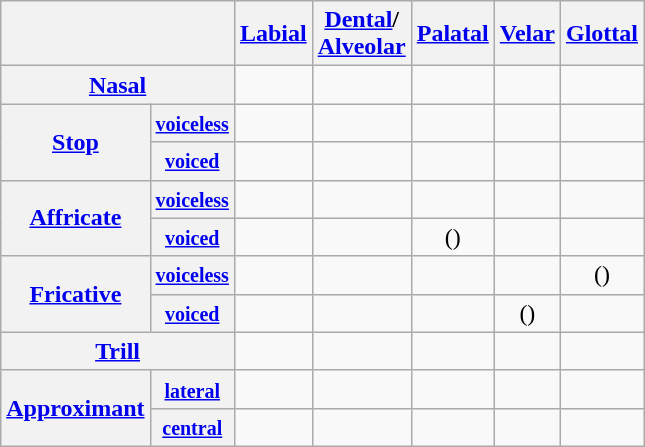<table class="wikitable" style="text-align:center">
<tr>
<th colspan="2"></th>
<th><a href='#'>Labial</a></th>
<th><a href='#'>Dental</a>/<br><a href='#'>Alveolar</a></th>
<th><a href='#'>Palatal</a></th>
<th><a href='#'>Velar</a></th>
<th><a href='#'>Glottal</a></th>
</tr>
<tr>
<th colspan="2"><a href='#'>Nasal</a></th>
<td></td>
<td></td>
<td></td>
<td></td>
<td></td>
</tr>
<tr>
<th rowspan="2"><a href='#'>Stop</a></th>
<th><small><a href='#'>voiceless</a></small></th>
<td></td>
<td></td>
<td></td>
<td></td>
<td></td>
</tr>
<tr>
<th><small><a href='#'>voiced</a></small></th>
<td></td>
<td></td>
<td></td>
<td></td>
<td></td>
</tr>
<tr>
<th rowspan="2"><a href='#'>Affricate</a></th>
<th><small><a href='#'>voiceless</a></small></th>
<td></td>
<td></td>
<td></td>
<td></td>
<td></td>
</tr>
<tr>
<th><small><a href='#'>voiced</a></small></th>
<td></td>
<td></td>
<td>()</td>
<td></td>
<td></td>
</tr>
<tr>
<th rowspan="2"><a href='#'>Fricative</a></th>
<th><small><a href='#'>voiceless</a></small></th>
<td></td>
<td></td>
<td></td>
<td></td>
<td>()</td>
</tr>
<tr>
<th><small><a href='#'>voiced</a></small></th>
<td></td>
<td></td>
<td></td>
<td>()</td>
<td></td>
</tr>
<tr>
<th colspan="2"><a href='#'>Trill</a></th>
<td></td>
<td></td>
<td></td>
<td></td>
<td></td>
</tr>
<tr>
<th rowspan="2"><a href='#'>Approximant</a></th>
<th><small><a href='#'>lateral</a></small></th>
<td></td>
<td></td>
<td></td>
<td></td>
<td></td>
</tr>
<tr>
<th><small><a href='#'>central</a></small></th>
<td></td>
<td></td>
<td></td>
<td></td>
<td></td>
</tr>
</table>
